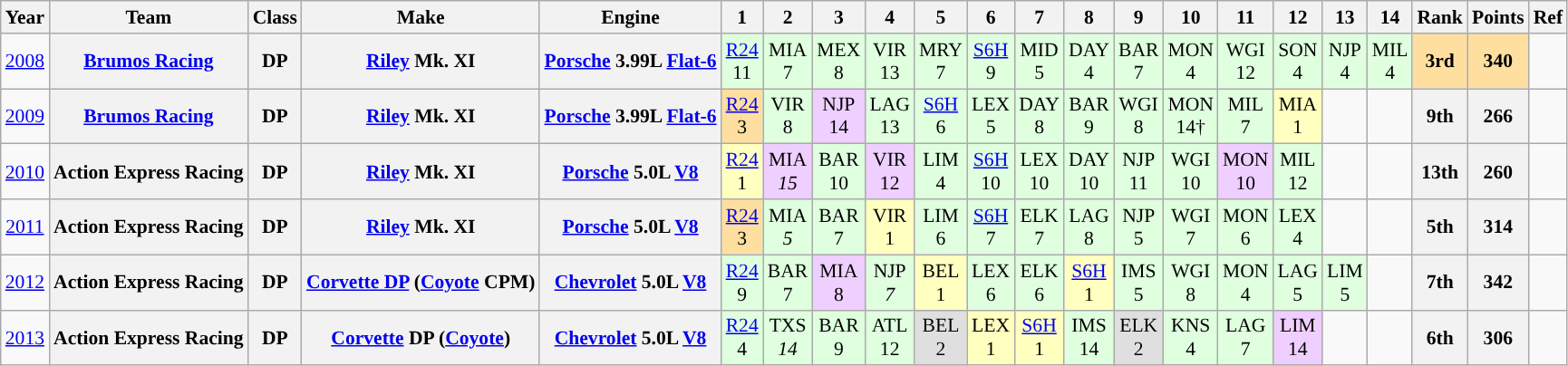<table class="wikitable" style="text-align:center; font-size:90%">
<tr>
<th>Year</th>
<th>Team</th>
<th>Class</th>
<th>Make</th>
<th>Engine</th>
<th>1</th>
<th>2</th>
<th>3</th>
<th>4</th>
<th>5</th>
<th>6</th>
<th>7</th>
<th>8</th>
<th>9</th>
<th>10</th>
<th>11</th>
<th>12</th>
<th>13</th>
<th>14</th>
<th>Rank</th>
<th>Points</th>
<th>Ref</th>
</tr>
<tr>
<td><a href='#'>2008</a></td>
<th><a href='#'>Brumos Racing</a></th>
<th>DP</th>
<th><a href='#'>Riley</a> Mk. XI</th>
<th><a href='#'>Porsche</a> 3.99L <a href='#'>Flat-6</a></th>
<td style="background:#DFFFDF;"><a href='#'>R24</a><br>11</td>
<td style="background:#DFFFDF;">MIA<br>7</td>
<td style="background:#DFFFDF;">MEX<br>8</td>
<td style="background:#DFFFDF;">VIR<br>13</td>
<td style="background:#DFFFDF;">MRY<br>7</td>
<td style="background:#DFFFDF;"><a href='#'>S6H</a><br>9</td>
<td style="background:#DFFFDF;">MID<br>5</td>
<td style="background:#DFFFDF;">DAY<br>4</td>
<td style="background:#DFFFDF;">BAR<br>7</td>
<td style="background:#DFFFDF;">MON<br>4</td>
<td style="background:#DFFFDF;">WGI<br>12</td>
<td style="background:#DFFFDF;">SON <br>4</td>
<td style="background:#DFFFDF;">NJP<br>4</td>
<td style="background:#DFFFDF;">MIL<br>4</td>
<th style="background:#FFDF9F;”">3rd</th>
<th style="background:#FFDF9F;”">340</th>
<td></td>
</tr>
<tr>
<td><a href='#'>2009</a></td>
<th><a href='#'>Brumos Racing</a></th>
<th>DP</th>
<th><a href='#'>Riley</a> Mk. XI</th>
<th><a href='#'>Porsche</a> 3.99L <a href='#'>Flat-6</a></th>
<td style="background:#FFDF9F;”"><a href='#'>R24</a><br>3</td>
<td style="background:#DFFFDF;">VIR<br>8</td>
<td style="background:#EFCFFF;">NJP<br>14</td>
<td style="background:#DFFFDF;">LAG<br>13</td>
<td style="background:#DFFFDF;"><a href='#'>S6H</a><br>6</td>
<td style="background:#DFFFDF;">LEX<br>5</td>
<td style="background:#DFFFDF;">DAY<br>8</td>
<td style="background:#DFFFDF;">BAR<br>9</td>
<td style="background:#DFFFDF;">WGI<br>8</td>
<td style="background:#DFFFDF;">MON<br>14†</td>
<td style="background:#DFFFDF;">MIL<br>7</td>
<td style="background:#FFFFBF;”">MIA<br>1</td>
<td></td>
<td></td>
<th>9th</th>
<th>266</th>
<td></td>
</tr>
<tr>
<td><a href='#'>2010</a></td>
<th>Action Express Racing</th>
<th>DP</th>
<th><a href='#'>Riley</a> Mk. XI</th>
<th><a href='#'>Porsche</a> 5.0L <a href='#'>V8</a></th>
<td style="background:#FFFFBF;”"><a href='#'>R24</a><br>1</td>
<td style="background:#EFCFFF;">MIA<br><em>15</em></td>
<td style="background:#DFFFDF;">BAR<br>10</td>
<td style="background:#EFCFFF;">VIR<br>12</td>
<td style="background:#DFFFDF;">LIM<br>4</td>
<td style="background:#DFFFDF;"><a href='#'>S6H</a><br>10</td>
<td style="background:#DFFFDF;">LEX<br>10</td>
<td style="background:#DFFFDF;">DAY<br>10</td>
<td style="background:#DFFFDF;">NJP<br>11</td>
<td style="background:#DFFFDF;">WGI<br>10</td>
<td style="background:#EFCFFF;">MON<br>10</td>
<td style="background:#DFFFDF;">MIL<br>12</td>
<td></td>
<td></td>
<th>13th</th>
<th>260</th>
<td></td>
</tr>
<tr>
<td><a href='#'>2011</a></td>
<th>Action Express Racing</th>
<th>DP</th>
<th><a href='#'>Riley</a> Mk. XI</th>
<th><a href='#'>Porsche</a> 5.0L <a href='#'>V8</a></th>
<td style="background:#FFDF9F;”"><a href='#'>R24</a><br>3</td>
<td style="background:#DFFFDF;">MIA<br><em>5</em></td>
<td style="background:#DFFFDF;">BAR<br>7</td>
<td style="background:#FFFFBF;”">VIR<br>1</td>
<td style="background:#DFFFDF;">LIM<br>6</td>
<td style="background:#DFFFDF;"><a href='#'>S6H</a><br>7</td>
<td style="background:#DFFFDF;">ELK<br>7</td>
<td style="background:#DFFFDF;">LAG<br>8</td>
<td style="background:#DFFFDF;">NJP<br>5</td>
<td style="background:#DFFFDF;">WGI<br>7</td>
<td style="background:#DFFFDF;">MON<br>6</td>
<td style="background:#DFFFDF;">LEX<br>4</td>
<td></td>
<td></td>
<th>5th</th>
<th>314</th>
<td></td>
</tr>
<tr>
<td><a href='#'>2012</a></td>
<th>Action Express Racing</th>
<th>DP</th>
<th><a href='#'>Corvette DP</a> (<a href='#'>Coyote</a> CPM)</th>
<th><a href='#'>Chevrolet</a> 5.0L <a href='#'>V8</a></th>
<td style="background:#DFFFDF;"><a href='#'>R24</a><br>9</td>
<td style="background:#DFFFDF;">BAR<br>7</td>
<td style="background:#EFCFFF;">MIA<br>8</td>
<td style="background:#DFFFDF;">NJP<br><em>7</em></td>
<td style="background:#FFFFBF;”">BEL<br>1</td>
<td style="background:#DFFFDF;">LEX<br>6</td>
<td style="background:#DFFFDF;">ELK<br>6</td>
<td style="background:#FFFFBF;”"><a href='#'>S6H</a><br>1</td>
<td style="background:#DFFFDF;">IMS<br>5</td>
<td style="background:#DFFFDF;">WGI<br>8</td>
<td style="background:#DFFFDF;">MON<br>4</td>
<td style="background:#DFFFDF;">LAG<br>5</td>
<td style="background:#DFFFDF;">LIM<br>5</td>
<td></td>
<th>7th</th>
<th>342</th>
<td></td>
</tr>
<tr>
<td><a href='#'>2013</a></td>
<th>Action Express Racing</th>
<th>DP</th>
<th><a href='#'>Corvette</a> DP (<a href='#'>Coyote</a>)</th>
<th><a href='#'>Chevrolet</a> 5.0L <a href='#'>V8</a></th>
<td style="background:#DFFFDF;"><a href='#'>R24</a><br>4</td>
<td style="background:#DFFFDF;">TXS<br><em>14</em></td>
<td style="background:#DFFFDF;">BAR<br>9</td>
<td style="background:#DFFFDF;">ATL<br>12</td>
<td style="background:#DFDFDF;”">BEL<br>2</td>
<td style="background:#FFFFBF;”">LEX<br>1</td>
<td style="background:#FFFFBF;”"><a href='#'>S6H</a><br>1</td>
<td style="background:#DFFFDF;">IMS<br>14</td>
<td style="background:#DFDFDF;”">ELK<br>2</td>
<td style="background:#DFFFDF;">KNS<br>4</td>
<td style="background:#DFFFDF;">LAG<br>7</td>
<td style="background:#EFCFFF;">LIM<br>14</td>
<td></td>
<td></td>
<th>6th</th>
<th>306</th>
<td></td>
</tr>
</table>
